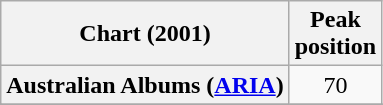<table class="wikitable sortable plainrowheaders" style="text-align:center">
<tr>
<th scope="col">Chart (2001)</th>
<th scope="col">Peak<br>position</th>
</tr>
<tr>
<th scope="row">Australian Albums (<a href='#'>ARIA</a>)</th>
<td>70</td>
</tr>
<tr>
</tr>
<tr>
</tr>
<tr>
</tr>
<tr>
</tr>
<tr>
</tr>
</table>
